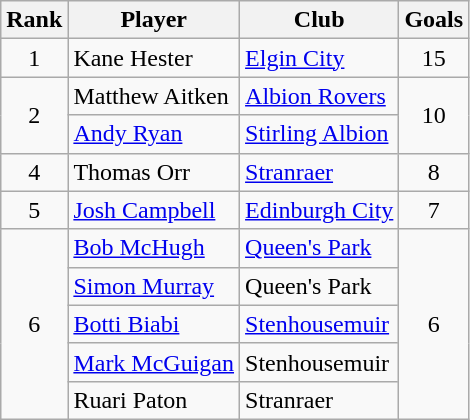<table class="wikitable" style="text-align:center">
<tr>
<th>Rank</th>
<th>Player</th>
<th>Club</th>
<th>Goals</th>
</tr>
<tr>
<td>1</td>
<td align="left"> Kane Hester</td>
<td align="left"><a href='#'>Elgin City</a></td>
<td>15</td>
</tr>
<tr>
<td rowspan="2">2</td>
<td align="left"> Matthew Aitken</td>
<td align="left"><a href='#'>Albion Rovers</a></td>
<td rowspan="2">10</td>
</tr>
<tr>
<td align="left"> <a href='#'>Andy Ryan</a></td>
<td align="left"><a href='#'>Stirling Albion</a></td>
</tr>
<tr>
<td>4</td>
<td align="left"> Thomas Orr</td>
<td align="left"><a href='#'>Stranraer</a></td>
<td>8</td>
</tr>
<tr>
<td>5</td>
<td align="left"> <a href='#'>Josh Campbell</a></td>
<td align="left"><a href='#'>Edinburgh City</a></td>
<td>7</td>
</tr>
<tr>
<td rowspan="5">6</td>
<td align="left"> <a href='#'>Bob McHugh</a></td>
<td align="left"><a href='#'>Queen's Park</a></td>
<td rowspan="5">6</td>
</tr>
<tr>
<td align="left"> <a href='#'>Simon Murray</a></td>
<td align="left">Queen's Park</td>
</tr>
<tr>
<td align="left"> <a href='#'>Botti Biabi</a></td>
<td align="left"><a href='#'>Stenhousemuir</a></td>
</tr>
<tr>
<td align="left"> <a href='#'>Mark McGuigan</a></td>
<td align="left">Stenhousemuir</td>
</tr>
<tr>
<td align="left"> Ruari Paton</td>
<td align="left">Stranraer</td>
</tr>
</table>
